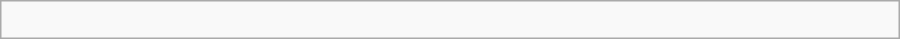<table class="wikitable" width=600px>
<tr>
<td><br></td>
</tr>
</table>
